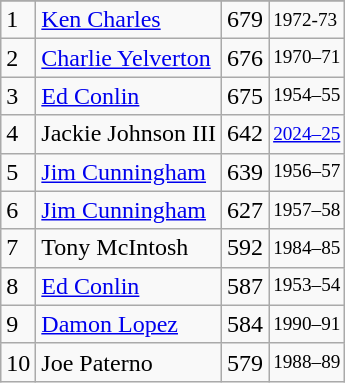<table class="wikitable">
<tr>
</tr>
<tr>
<td>1</td>
<td><a href='#'>Ken Charles</a></td>
<td>679</td>
<td style="font-size:80%;">1972-73</td>
</tr>
<tr>
<td>2</td>
<td><a href='#'>Charlie Yelverton</a></td>
<td>676</td>
<td style="font-size:80%;">1970–71</td>
</tr>
<tr>
<td>3</td>
<td><a href='#'>Ed Conlin</a></td>
<td>675</td>
<td style="font-size:80%;">1954–55</td>
</tr>
<tr>
<td>4</td>
<td>Jackie Johnson III</td>
<td>642</td>
<td style="font-size:80%;"><a href='#'>2024–25</a></td>
</tr>
<tr>
<td>5</td>
<td><a href='#'>Jim Cunningham</a></td>
<td>639</td>
<td style="font-size:80%;">1956–57</td>
</tr>
<tr>
<td>6</td>
<td><a href='#'>Jim Cunningham</a></td>
<td>627</td>
<td style="font-size:80%;">1957–58</td>
</tr>
<tr>
<td>7</td>
<td>Tony McIntosh</td>
<td>592</td>
<td style="font-size:80%;">1984–85</td>
</tr>
<tr>
<td>8</td>
<td><a href='#'>Ed Conlin</a></td>
<td>587</td>
<td style="font-size:80%;">1953–54</td>
</tr>
<tr>
<td>9</td>
<td><a href='#'>Damon Lopez</a></td>
<td>584</td>
<td style="font-size:80%;">1990–91</td>
</tr>
<tr>
<td>10</td>
<td>Joe Paterno</td>
<td>579</td>
<td style="font-size:80%;">1988–89</td>
</tr>
</table>
